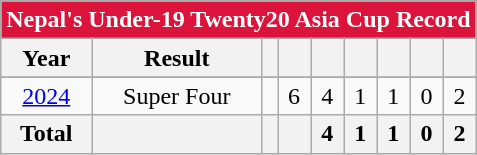<table class="wikitable" style="text-align:center">
<tr>
<th style="color:white; background:#DC143C;" colspan=9>Nepal's  Under-19 Twenty20 Asia Cup Record</th>
</tr>
<tr>
<th>Year</th>
<th>Result</th>
<th></th>
<th></th>
<th></th>
<th></th>
<th></th>
<th></th>
<th></th>
</tr>
<tr bgcolor=pink>
</tr>
<tr>
<td> <a href='#'>2024</a></td>
<td>Super Four</td>
<td></td>
<td>6</td>
<td>4</td>
<td>1</td>
<td>1</td>
<td>0</td>
<td>2</td>
</tr>
<tr>
<th>Total</th>
<th></th>
<th></th>
<th></th>
<th>4</th>
<th>1</th>
<th>1</th>
<th>0</th>
<th>2</th>
</tr>
</table>
